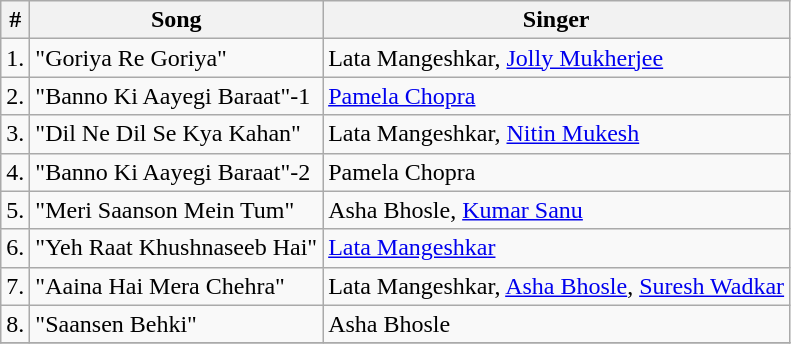<table class="wikitable">
<tr>
<th>#</th>
<th>Song</th>
<th>Singer</th>
</tr>
<tr>
<td>1.</td>
<td>"Goriya Re Goriya"</td>
<td>Lata Mangeshkar, <a href='#'>Jolly Mukherjee</a></td>
</tr>
<tr>
<td>2.</td>
<td>"Banno Ki Aayegi Baraat"-1</td>
<td><a href='#'>Pamela Chopra</a></td>
</tr>
<tr>
<td>3.</td>
<td>"Dil Ne Dil Se Kya Kahan"</td>
<td>Lata Mangeshkar, <a href='#'>Nitin Mukesh</a></td>
</tr>
<tr>
<td>4.</td>
<td>"Banno Ki Aayegi Baraat"-2</td>
<td>Pamela Chopra</td>
</tr>
<tr>
<td>5.</td>
<td>"Meri Saanson Mein Tum"</td>
<td>Asha Bhosle, <a href='#'>Kumar Sanu</a></td>
</tr>
<tr>
<td>6.</td>
<td>"Yeh Raat Khushnaseeb Hai"</td>
<td><a href='#'>Lata Mangeshkar</a></td>
</tr>
<tr>
<td>7.</td>
<td>"Aaina Hai Mera Chehra"</td>
<td>Lata Mangeshkar, <a href='#'>Asha Bhosle</a>, <a href='#'>Suresh Wadkar</a></td>
</tr>
<tr>
<td>8.</td>
<td>"Saansen Behki"</td>
<td>Asha Bhosle</td>
</tr>
<tr>
</tr>
</table>
